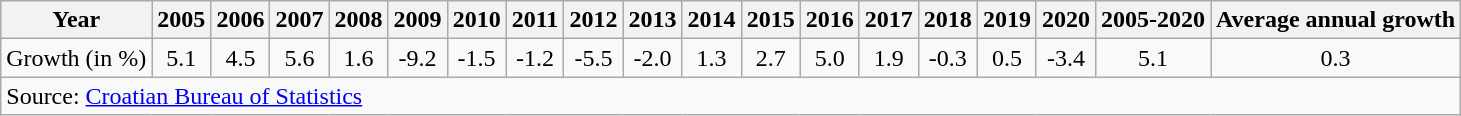<table class="wikitable" style="text-align: center;">
<tr>
<th>Year</th>
<th>2005</th>
<th>2006</th>
<th>2007</th>
<th>2008</th>
<th>2009</th>
<th>2010</th>
<th>2011</th>
<th>2012</th>
<th>2013</th>
<th>2014</th>
<th>2015</th>
<th>2016</th>
<th>2017</th>
<th>2018</th>
<th>2019</th>
<th>2020</th>
<th>2005-2020</th>
<th>Average annual growth</th>
</tr>
<tr>
<td>Growth (in %)</td>
<td>5.1</td>
<td>4.5</td>
<td>5.6</td>
<td>1.6</td>
<td>-9.2</td>
<td>-1.5</td>
<td>-1.2</td>
<td>-5.5</td>
<td>-2.0</td>
<td>1.3</td>
<td>2.7</td>
<td>5.0</td>
<td>1.9</td>
<td>-0.3</td>
<td>0.5</td>
<td>-3.4</td>
<td>5.1</td>
<td>0.3</td>
</tr>
<tr>
<td colspan=19 align="left">Source: <a href='#'>Croatian Bureau of Statistics</a></td>
</tr>
</table>
